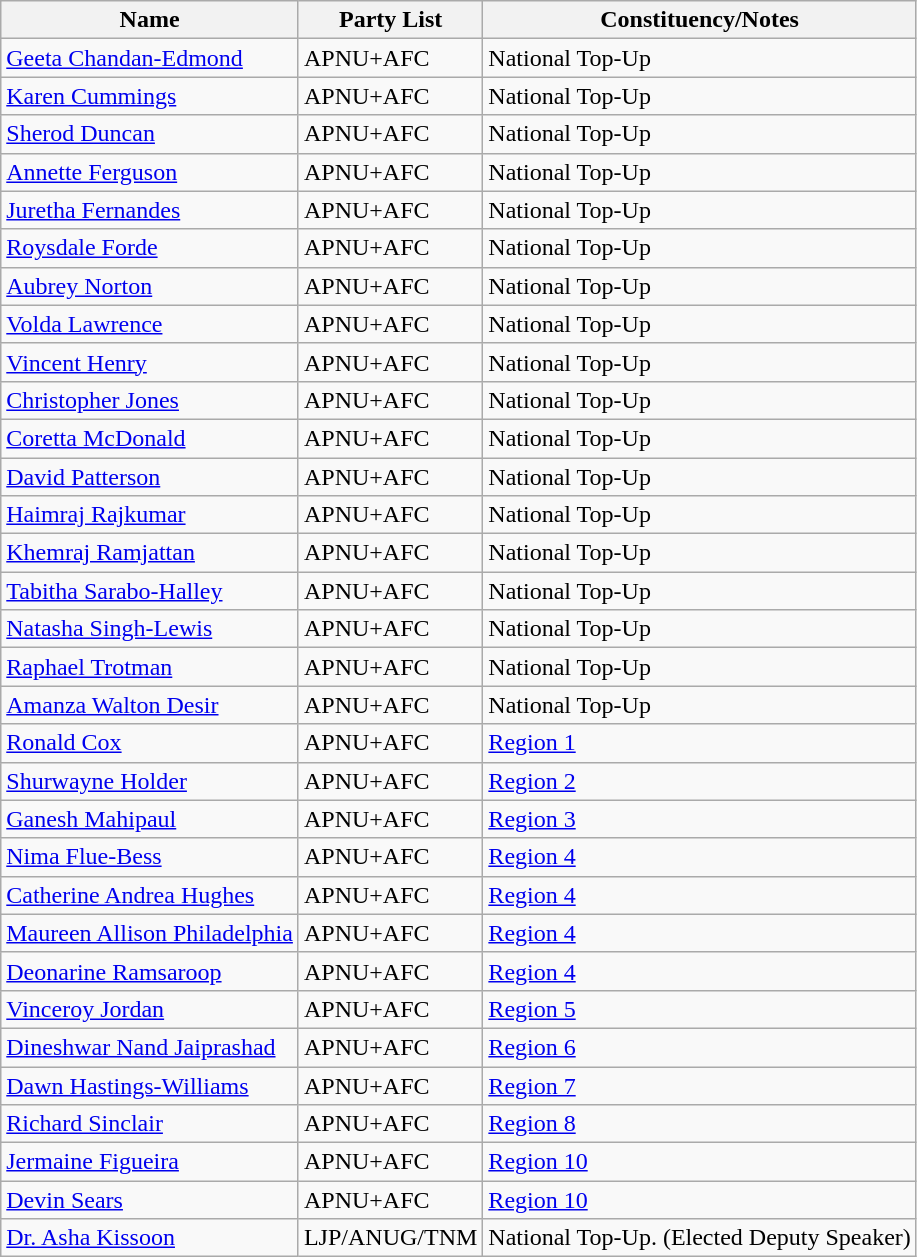<table class="wikitable">
<tr>
<th>Name</th>
<th>Party List</th>
<th>Constituency/Notes</th>
</tr>
<tr>
<td><a href='#'>Geeta Chandan-Edmond</a></td>
<td>APNU+AFC</td>
<td>National Top-Up</td>
</tr>
<tr>
<td><a href='#'>Karen Cummings</a></td>
<td>APNU+AFC</td>
<td>National Top-Up</td>
</tr>
<tr>
<td><a href='#'>Sherod Duncan</a></td>
<td>APNU+AFC</td>
<td>National Top-Up</td>
</tr>
<tr>
<td><a href='#'>Annette Ferguson</a></td>
<td>APNU+AFC</td>
<td>National Top-Up</td>
</tr>
<tr>
<td><a href='#'>Juretha Fernandes</a></td>
<td>APNU+AFC</td>
<td>National Top-Up</td>
</tr>
<tr>
<td><a href='#'>Roysdale Forde</a></td>
<td>APNU+AFC</td>
<td>National Top-Up</td>
</tr>
<tr>
<td><a href='#'>Aubrey Norton</a></td>
<td>APNU+AFC</td>
<td>National Top-Up</td>
</tr>
<tr>
<td><a href='#'>Volda Lawrence</a></td>
<td>APNU+AFC</td>
<td>National Top-Up</td>
</tr>
<tr>
<td><a href='#'>Vincent Henry</a></td>
<td>APNU+AFC</td>
<td>National Top-Up</td>
</tr>
<tr>
<td><a href='#'>Christopher Jones</a></td>
<td>APNU+AFC</td>
<td>National Top-Up</td>
</tr>
<tr>
<td><a href='#'>Coretta McDonald</a></td>
<td>APNU+AFC</td>
<td>National Top-Up</td>
</tr>
<tr>
<td><a href='#'>David Patterson</a></td>
<td>APNU+AFC</td>
<td>National Top-Up</td>
</tr>
<tr>
<td><a href='#'>Haimraj Rajkumar</a></td>
<td>APNU+AFC</td>
<td>National Top-Up</td>
</tr>
<tr>
<td><a href='#'>Khemraj Ramjattan</a></td>
<td>APNU+AFC</td>
<td>National Top-Up</td>
</tr>
<tr>
<td><a href='#'>Tabitha Sarabo-Halley</a></td>
<td>APNU+AFC</td>
<td>National Top-Up</td>
</tr>
<tr>
<td><a href='#'>Natasha Singh-Lewis</a></td>
<td>APNU+AFC</td>
<td>National Top-Up</td>
</tr>
<tr>
<td><a href='#'>Raphael Trotman</a></td>
<td>APNU+AFC</td>
<td>National Top-Up</td>
</tr>
<tr>
<td><a href='#'>Amanza Walton Desir</a></td>
<td>APNU+AFC</td>
<td>National Top-Up</td>
</tr>
<tr>
<td><a href='#'>Ronald Cox</a></td>
<td>APNU+AFC</td>
<td><a href='#'>Region 1</a></td>
</tr>
<tr>
<td><a href='#'>Shurwayne Holder</a></td>
<td>APNU+AFC</td>
<td><a href='#'>Region 2</a></td>
</tr>
<tr>
<td><a href='#'>Ganesh Mahipaul</a></td>
<td>APNU+AFC</td>
<td><a href='#'>Region 3</a></td>
</tr>
<tr>
<td><a href='#'>Nima Flue-Bess</a></td>
<td>APNU+AFC</td>
<td><a href='#'>Region 4</a></td>
</tr>
<tr>
<td><a href='#'>Catherine Andrea Hughes</a></td>
<td>APNU+AFC</td>
<td><a href='#'>Region 4</a></td>
</tr>
<tr>
<td><a href='#'>Maureen Allison Philadelphia</a></td>
<td>APNU+AFC</td>
<td><a href='#'>Region 4</a></td>
</tr>
<tr>
<td><a href='#'>Deonarine Ramsaroop</a></td>
<td>APNU+AFC</td>
<td><a href='#'>Region 4</a></td>
</tr>
<tr>
<td><a href='#'>Vinceroy Jordan</a></td>
<td>APNU+AFC</td>
<td><a href='#'>Region 5</a></td>
</tr>
<tr>
<td><a href='#'>Dineshwar Nand Jaiprashad</a></td>
<td>APNU+AFC</td>
<td><a href='#'>Region 6</a></td>
</tr>
<tr>
<td><a href='#'>Dawn Hastings-Williams</a></td>
<td>APNU+AFC</td>
<td><a href='#'>Region 7</a></td>
</tr>
<tr>
<td><a href='#'>Richard Sinclair</a></td>
<td>APNU+AFC</td>
<td><a href='#'>Region 8</a></td>
</tr>
<tr>
<td><a href='#'>Jermaine Figueira</a></td>
<td>APNU+AFC</td>
<td><a href='#'>Region 10</a></td>
</tr>
<tr>
<td><a href='#'>Devin Sears</a></td>
<td>APNU+AFC</td>
<td><a href='#'>Region 10</a></td>
</tr>
<tr>
<td><a href='#'>Dr. Asha Kissoon</a></td>
<td>LJP/ANUG/TNM</td>
<td>National Top-Up. (Elected Deputy Speaker)</td>
</tr>
</table>
